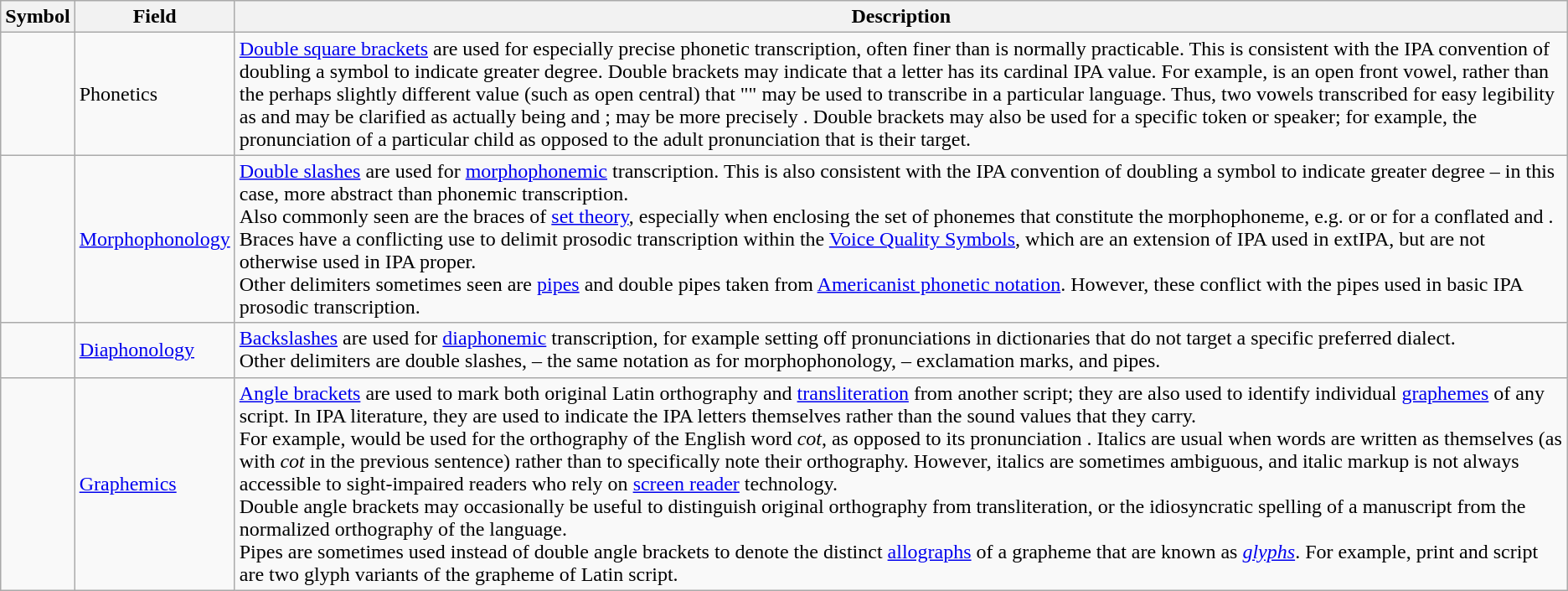<table class="wikitable">
<tr>
<th scope="col">Symbol</th>
<th scope="col">Field</th>
<th scope="col">Description</th>
</tr>
<tr>
<td style="text-align:center"></td>
<td>Phonetics</td>
<td><a href='#'>Double square brackets</a> are used for especially precise phonetic transcription, often finer than is normally practicable. This is consistent with the IPA convention of doubling a symbol to indicate greater degree. Double brackets may indicate that a letter has its cardinal IPA value. For example,  is an open front vowel, rather than the perhaps slightly different value (such as open central) that "" may be used to transcribe in a particular language. Thus, two vowels transcribed for easy legibility as  and  may be clarified as actually being  and ;  may be more precisely . Double brackets may also be used for a specific token or speaker; for example, the pronunciation of a particular child as opposed to the adult pronunciation that is their target.</td>
</tr>
<tr>
<td style="text-align:center"></td>
<td><a href='#'>Morphophonology</a></td>
<td><a href='#'>Double slashes</a> are used for <a href='#'>morphophonemic</a> transcription. This is also consistent with the IPA convention of doubling a symbol to indicate greater degree – in this case, more abstract than phonemic transcription.<br>Also commonly seen are the braces of <a href='#'>set theory</a>, especially when enclosing the set of phonemes that constitute the morphophoneme, e.g.  or  or  for a conflated  and . Braces have a conflicting use to delimit prosodic transcription within the <a href='#'>Voice Quality Symbols</a>, which are an extension of IPA used in extIPA, but are not otherwise used in IPA proper.<br>Other delimiters sometimes seen are <a href='#'>pipes</a> and double pipes taken from <a href='#'>Americanist phonetic notation</a>. However, these conflict with the pipes used in basic IPA prosodic transcription.</td>
</tr>
<tr>
<td style="text-align:center"></td>
<td><a href='#'>Diaphonology</a></td>
<td><a href='#'>Backslashes</a> are used for <a href='#'>diaphonemic</a> transcription, for example setting off pronunciations in dictionaries that do not target a specific preferred dialect.<br>Other delimiters are double slashes, – the same notation as for morphophonology, – exclamation marks, and pipes.</td>
</tr>
<tr>
<td style="text-align:center"></td>
<td><a href='#'>Graphemics</a></td>
<td><a href='#'>Angle brackets</a> are used to mark both original Latin orthography and <a href='#'>transliteration</a> from another script; they are also used to identify individual <a href='#'>graphemes</a> of any script. In IPA literature, they are used to indicate the IPA letters themselves rather than the sound values that they carry.<br>For example,  would be used for the orthography of the English word <em>cot</em>, as opposed to its pronunciation . Italics are usual when words are written as themselves (as with <em>cot</em> in the previous sentence) rather than to specifically note their orthography. However, italics are sometimes ambiguous, and italic markup is not always accessible to sight-impaired readers who rely on <a href='#'>screen reader</a> technology.<br>Double angle brackets may occasionally be useful to distinguish original orthography from transliteration, or the idiosyncratic spelling of a manuscript from the normalized orthography of the language.<br>Pipes are sometimes used instead of double angle brackets to denote the distinct <a href='#'>allographs</a> of a grapheme that are known as <em><a href='#'>glyphs</a></em>. For example, print  and script  are two glyph variants of the grapheme  of Latin script.</td>
</tr>
</table>
